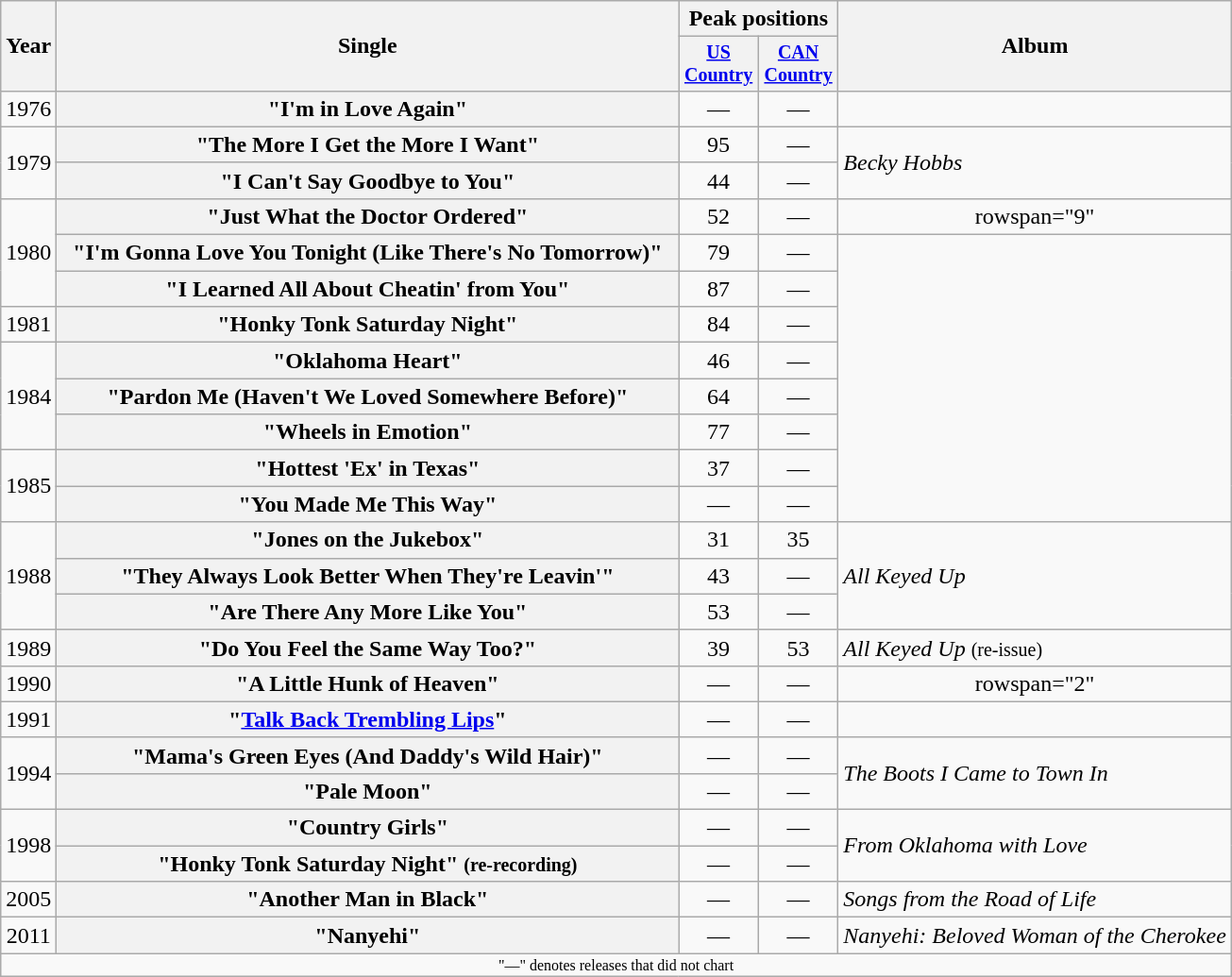<table class="wikitable plainrowheaders" style="text-align:center;">
<tr>
<th rowspan="2">Year</th>
<th rowspan="2" style="width:27em;">Single</th>
<th colspan="2">Peak positions</th>
<th rowspan="2">Album</th>
</tr>
<tr style="font-size:smaller;">
<th width="50"><a href='#'>US Country</a></th>
<th width="50"><a href='#'>CAN Country</a></th>
</tr>
<tr>
<td>1976</td>
<th scope="row">"I'm in Love Again"</th>
<td>—</td>
<td>—</td>
<td></td>
</tr>
<tr>
<td rowspan=2>1979</td>
<th scope="row">"The More I Get the More I Want"</th>
<td>95</td>
<td>—</td>
<td align="left" rowspan="2"><em>Becky Hobbs</em></td>
</tr>
<tr>
<th scope="row">"I Can't Say Goodbye to You"</th>
<td>44</td>
<td>—</td>
</tr>
<tr>
<td rowspan="3">1980</td>
<th scope="row">"Just What the Doctor Ordered"</th>
<td>52</td>
<td>—</td>
<td>rowspan="9" </td>
</tr>
<tr>
<th scope="row">"I'm Gonna Love You Tonight (Like There's No Tomorrow)"</th>
<td>79</td>
<td>—</td>
</tr>
<tr>
<th scope="row">"I Learned All About Cheatin' from You"</th>
<td>87</td>
<td>—</td>
</tr>
<tr>
<td>1981</td>
<th scope="row">"Honky Tonk Saturday Night"</th>
<td>84</td>
<td>—</td>
</tr>
<tr>
<td rowspan="3">1984</td>
<th scope="row">"Oklahoma Heart"</th>
<td>46</td>
<td>—</td>
</tr>
<tr>
<th scope="row">"Pardon Me (Haven't We Loved Somewhere Before)"</th>
<td>64</td>
<td>—</td>
</tr>
<tr>
<th scope="row">"Wheels in Emotion"</th>
<td>77</td>
<td>—</td>
</tr>
<tr>
<td rowspan="2">1985</td>
<th scope="row">"Hottest 'Ex' in Texas"</th>
<td>37</td>
<td>—</td>
</tr>
<tr>
<th scope="row">"You Made Me This Way"</th>
<td>—</td>
<td>—</td>
</tr>
<tr>
<td rowspan="3">1988</td>
<th scope="row">"Jones on the Jukebox"</th>
<td>31</td>
<td>35</td>
<td align="left" rowspan="3"><em>All Keyed Up</em></td>
</tr>
<tr>
<th scope="row">"They Always Look Better When They're Leavin'"</th>
<td>43</td>
<td>—</td>
</tr>
<tr>
<th scope="row">"Are There Any More Like You"</th>
<td>53</td>
<td>—</td>
</tr>
<tr>
<td>1989</td>
<th scope="row">"Do You Feel the Same Way Too?"</th>
<td>39</td>
<td>53</td>
<td align="left"><em>All Keyed Up</em> <small>(re-issue)</small></td>
</tr>
<tr>
<td>1990</td>
<th scope="row">"A Little Hunk of Heaven"</th>
<td>—</td>
<td>—</td>
<td>rowspan="2" </td>
</tr>
<tr>
<td>1991</td>
<th scope="row">"<a href='#'>Talk Back Trembling Lips</a>"</th>
<td>—</td>
<td>—</td>
</tr>
<tr>
<td rowspan="2">1994</td>
<th scope="row">"Mama's Green Eyes (And Daddy's Wild Hair)"</th>
<td>—</td>
<td>—</td>
<td align="left" rowspan="2"><em>The Boots I Came to Town In</em></td>
</tr>
<tr>
<th scope="row">"Pale Moon"</th>
<td>—</td>
<td>—</td>
</tr>
<tr>
<td rowspan="2">1998</td>
<th scope="row">"Country Girls"</th>
<td>—</td>
<td>—</td>
<td align="left" rowspan="2"><em>From Oklahoma with Love</em></td>
</tr>
<tr>
<th scope="row">"Honky Tonk Saturday Night" <small>(re-recording)</small></th>
<td>—</td>
<td>—</td>
</tr>
<tr>
<td>2005</td>
<th scope="row">"Another Man in Black"</th>
<td>—</td>
<td>—</td>
<td align="left"><em>Songs from the Road of Life</em></td>
</tr>
<tr>
<td>2011</td>
<th scope="row">"Nanyehi"</th>
<td>—</td>
<td>—</td>
<td align="left"><em>Nanyehi: Beloved Woman of the Cherokee</em></td>
</tr>
<tr>
<td colspan="5" style="font-size:8pt">"—" denotes releases that did not chart</td>
</tr>
</table>
